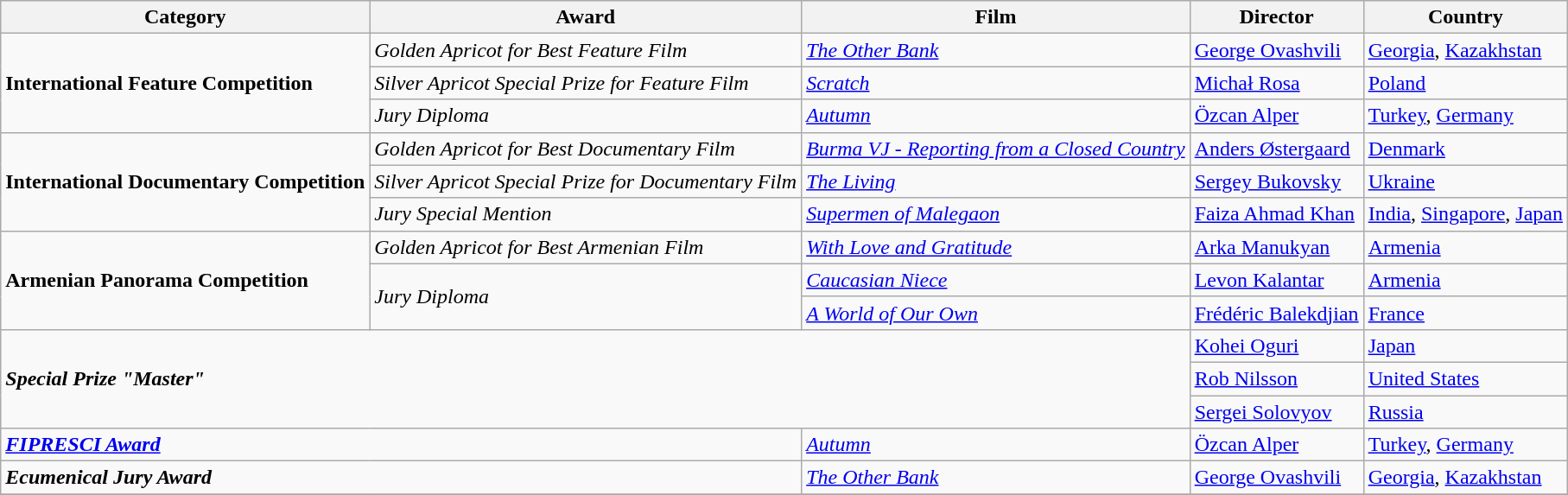<table class="wikitable sortable">
<tr>
<th>Category</th>
<th>Award</th>
<th>Film</th>
<th>Director</th>
<th>Country</th>
</tr>
<tr>
<td rowspan="3"><strong>International Feature Competition</strong></td>
<td><em>Golden Apricot for Best Feature Film</em></td>
<td><em><a href='#'>The Other Bank</a></em></td>
<td><a href='#'>George Ovashvili</a></td>
<td> <a href='#'>Georgia</a>,  <a href='#'>Kazakhstan</a></td>
</tr>
<tr>
<td><em>Silver Apricot Special Prize for Feature Film</em></td>
<td><em><a href='#'>Scratch</a></em></td>
<td><a href='#'>Michał Rosa</a></td>
<td> <a href='#'>Poland</a></td>
</tr>
<tr>
<td><em>Jury Diploma</em></td>
<td><em><a href='#'>Autumn</a></em></td>
<td><a href='#'>Özcan Alper</a></td>
<td> <a href='#'>Turkey</a>,  <a href='#'>Germany</a></td>
</tr>
<tr>
<td rowspan="3"><strong>International Documentary Competition</strong></td>
<td><em>Golden Apricot for Best Documentary Film</em></td>
<td><em><a href='#'>Burma VJ - Reporting from a Closed Country</a></em></td>
<td><a href='#'>Anders Østergaard</a></td>
<td> <a href='#'>Denmark</a></td>
</tr>
<tr>
<td><em>Silver Apricot Special Prize for Documentary Film</em></td>
<td><em><a href='#'>The Living</a></em></td>
<td><a href='#'>Sergey Bukovsky</a></td>
<td> <a href='#'>Ukraine</a></td>
</tr>
<tr>
<td><em>Jury Special Mention</em></td>
<td><em><a href='#'>Supermen of Malegaon</a></em></td>
<td><a href='#'>Faiza Ahmad Khan</a></td>
<td> <a href='#'>India</a>,  <a href='#'>Singapore</a>,  <a href='#'>Japan</a></td>
</tr>
<tr>
<td rowspan="3"><strong>Armenian Panorama Competition</strong></td>
<td><em>Golden Apricot for Best Armenian Film</em></td>
<td><em><a href='#'>With Love and Gratitude</a></em></td>
<td><a href='#'>Arka Manukyan</a></td>
<td> <a href='#'>Armenia</a></td>
</tr>
<tr>
<td rowspan="2"><em>Jury Diploma</em></td>
<td><em><a href='#'>Caucasian Niece</a></em></td>
<td><a href='#'>Levon Kalantar</a></td>
<td> <a href='#'>Armenia</a></td>
</tr>
<tr>
<td><em><a href='#'>A World of Our Own</a></em></td>
<td><a href='#'>Frédéric Balekdjian</a></td>
<td> <a href='#'>France</a></td>
</tr>
<tr>
<td rowspan="3" colspan="3"><strong><em>Special Prize "Master"</em></strong></td>
<td><a href='#'>Kohei Oguri</a></td>
<td> <a href='#'>Japan</a></td>
</tr>
<tr>
<td><a href='#'>Rob Nilsson</a></td>
<td> <a href='#'>United States</a></td>
</tr>
<tr>
<td><a href='#'>Sergei Solovyov</a></td>
<td> <a href='#'>Russia</a></td>
</tr>
<tr>
<td colspan="2"><strong><em><a href='#'>FIPRESCI Award</a></em></strong></td>
<td><em><a href='#'>Autumn</a></em></td>
<td><a href='#'>Özcan Alper</a></td>
<td> <a href='#'>Turkey</a>,  <a href='#'>Germany</a></td>
</tr>
<tr>
<td colspan="2"><strong><em>Ecumenical Jury Award</em></strong></td>
<td><em><a href='#'>The Other Bank</a></em></td>
<td><a href='#'>George Ovashvili</a></td>
<td> <a href='#'>Georgia</a>,  <a href='#'>Kazakhstan</a></td>
</tr>
<tr>
</tr>
</table>
